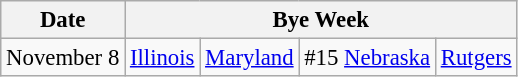<table class="wikitable" style="font-size:95%;">
<tr>
<th>Date</th>
<th colspan="4">Bye Week</th>
</tr>
<tr>
<td>November 8</td>
<td><a href='#'>Illinois</a></td>
<td><a href='#'>Maryland</a></td>
<td>#15 <a href='#'>Nebraska</a></td>
<td><a href='#'>Rutgers</a></td>
</tr>
</table>
